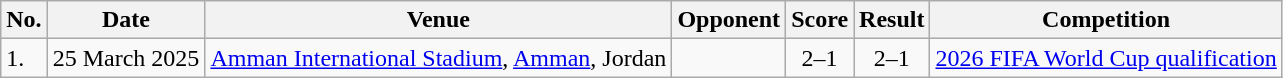<table class="wikitable sortable">
<tr>
<th scope="col">No.</th>
<th scope="col">Date</th>
<th scope="col">Venue</th>
<th scope="col">Opponent</th>
<th scope="col">Score</th>
<th scope="col">Result</th>
<th scope="col">Competition</th>
</tr>
<tr>
<td>1.</td>
<td>25 March 2025</td>
<td><a href='#'>Amman International Stadium</a>, <a href='#'>Amman</a>, Jordan</td>
<td></td>
<td align=center>2–1</td>
<td align=center>2–1</td>
<td><a href='#'>2026 FIFA World Cup qualification</a></td>
</tr>
</table>
